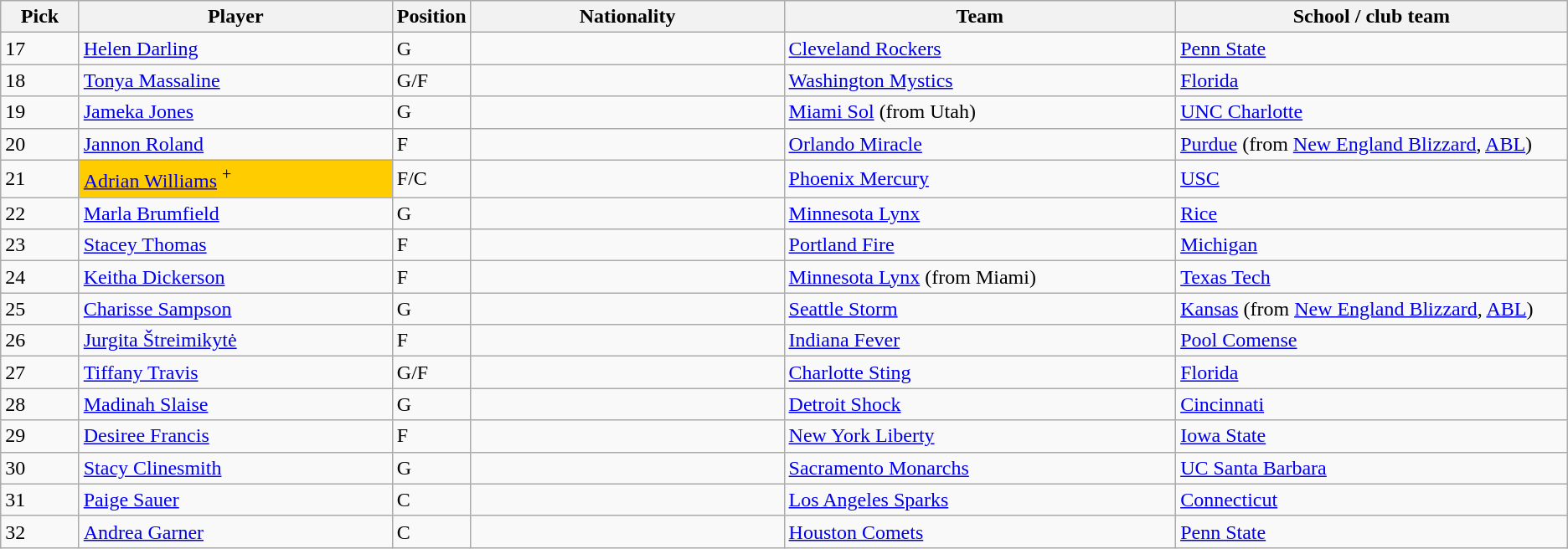<table class="wikitable sortable">
<tr>
<th style="width:5%;">Pick</th>
<th style="width:20%;">Player</th>
<th style="width:5%;">Position</th>
<th style="width:20%;">Nationality</th>
<th style="width:25%;">Team</th>
<th style="width:25%;">School / club team</th>
</tr>
<tr>
<td>17</td>
<td><a href='#'>Helen Darling</a></td>
<td>G</td>
<td></td>
<td><a href='#'>Cleveland Rockers</a></td>
<td><a href='#'>Penn State</a></td>
</tr>
<tr>
<td>18</td>
<td><a href='#'>Tonya Massaline</a></td>
<td>G/F</td>
<td></td>
<td><a href='#'>Washington Mystics</a></td>
<td><a href='#'>Florida</a></td>
</tr>
<tr>
<td>19</td>
<td><a href='#'>Jameka Jones</a></td>
<td>G</td>
<td></td>
<td><a href='#'>Miami Sol</a> (from Utah)</td>
<td><a href='#'>UNC Charlotte</a></td>
</tr>
<tr>
<td>20</td>
<td><a href='#'>Jannon Roland</a></td>
<td>F</td>
<td></td>
<td><a href='#'>Orlando Miracle</a></td>
<td><a href='#'>Purdue</a> (from <a href='#'>New England Blizzard</a>, <a href='#'>ABL</a>)</td>
</tr>
<tr>
<td>21</td>
<td bgcolor="#FFCC00"><a href='#'>Adrian Williams</a> <sup>+</sup></td>
<td>F/C</td>
<td></td>
<td><a href='#'>Phoenix Mercury</a></td>
<td><a href='#'>USC</a></td>
</tr>
<tr>
<td>22</td>
<td><a href='#'>Marla Brumfield</a></td>
<td>G</td>
<td></td>
<td><a href='#'>Minnesota Lynx</a></td>
<td><a href='#'>Rice</a></td>
</tr>
<tr>
<td>23</td>
<td><a href='#'>Stacey Thomas</a></td>
<td>F</td>
<td></td>
<td><a href='#'>Portland Fire</a></td>
<td><a href='#'>Michigan</a></td>
</tr>
<tr>
<td>24</td>
<td><a href='#'>Keitha Dickerson</a></td>
<td>F</td>
<td></td>
<td><a href='#'>Minnesota Lynx</a> (from Miami)</td>
<td><a href='#'>Texas Tech</a></td>
</tr>
<tr>
<td>25</td>
<td><a href='#'>Charisse Sampson</a></td>
<td>G</td>
<td></td>
<td><a href='#'>Seattle Storm</a></td>
<td><a href='#'>Kansas</a> (from <a href='#'>New England Blizzard</a>, <a href='#'>ABL</a>)</td>
</tr>
<tr>
<td>26</td>
<td><a href='#'>Jurgita Štreimikytė</a></td>
<td>F</td>
<td></td>
<td><a href='#'>Indiana Fever</a></td>
<td><a href='#'>Pool Comense</a> </td>
</tr>
<tr>
<td>27</td>
<td><a href='#'>Tiffany Travis</a></td>
<td>G/F</td>
<td></td>
<td><a href='#'>Charlotte Sting</a></td>
<td><a href='#'>Florida</a></td>
</tr>
<tr>
<td>28</td>
<td><a href='#'>Madinah Slaise</a></td>
<td>G</td>
<td></td>
<td><a href='#'>Detroit Shock</a></td>
<td><a href='#'>Cincinnati</a></td>
</tr>
<tr>
<td>29</td>
<td><a href='#'>Desiree Francis</a></td>
<td>F</td>
<td></td>
<td><a href='#'>New York Liberty</a></td>
<td><a href='#'>Iowa State</a></td>
</tr>
<tr>
<td>30</td>
<td><a href='#'>Stacy Clinesmith</a></td>
<td>G</td>
<td></td>
<td><a href='#'>Sacramento Monarchs</a></td>
<td><a href='#'>UC Santa Barbara</a></td>
</tr>
<tr>
<td>31</td>
<td><a href='#'>Paige Sauer</a></td>
<td>C</td>
<td></td>
<td><a href='#'>Los Angeles Sparks</a></td>
<td><a href='#'>Connecticut</a></td>
</tr>
<tr>
<td>32</td>
<td><a href='#'>Andrea Garner</a></td>
<td>C</td>
<td></td>
<td><a href='#'>Houston Comets</a></td>
<td><a href='#'>Penn State</a></td>
</tr>
</table>
